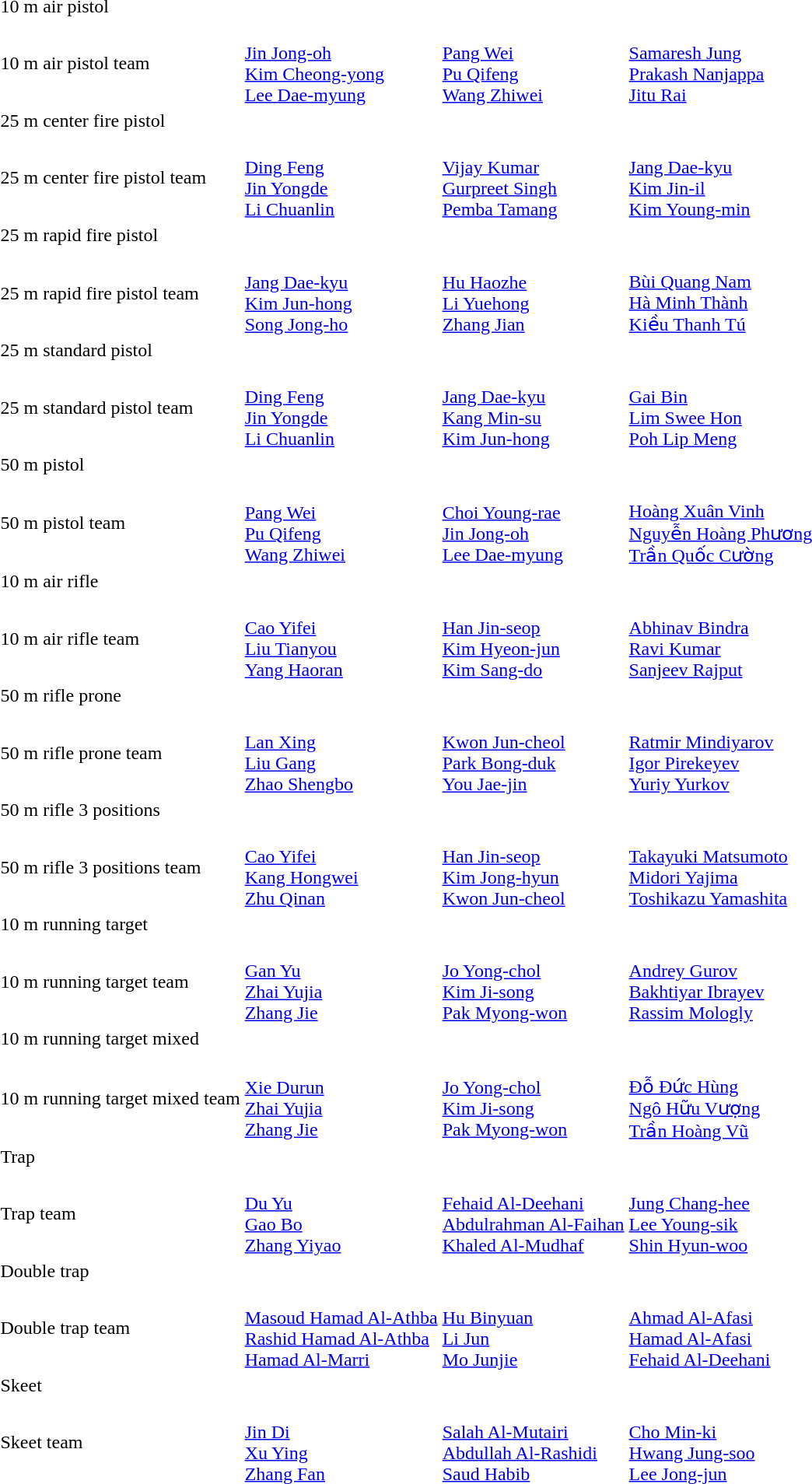<table>
<tr>
<td>10 m air pistol<br></td>
<td></td>
<td></td>
<td></td>
</tr>
<tr>
<td>10 m air pistol team<br></td>
<td><br><a href='#'>Jin Jong-oh</a><br><a href='#'>Kim Cheong-yong</a><br><a href='#'>Lee Dae-myung</a></td>
<td><br><a href='#'>Pang Wei</a><br><a href='#'>Pu Qifeng</a><br><a href='#'>Wang Zhiwei</a></td>
<td><br><a href='#'>Samaresh Jung</a><br><a href='#'>Prakash Nanjappa</a><br><a href='#'>Jitu Rai</a></td>
</tr>
<tr>
<td>25 m center fire pistol<br></td>
<td></td>
<td></td>
<td></td>
</tr>
<tr>
<td>25 m center fire pistol team<br></td>
<td><br><a href='#'>Ding Feng</a><br><a href='#'>Jin Yongde</a><br><a href='#'>Li Chuanlin</a></td>
<td><br><a href='#'>Vijay Kumar</a><br><a href='#'>Gurpreet Singh</a><br><a href='#'>Pemba Tamang</a></td>
<td><br><a href='#'>Jang Dae-kyu</a><br><a href='#'>Kim Jin-il</a><br><a href='#'>Kim Young-min</a></td>
</tr>
<tr>
<td>25 m rapid fire pistol<br></td>
<td></td>
<td></td>
<td></td>
</tr>
<tr>
<td>25 m rapid fire pistol team<br></td>
<td><br><a href='#'>Jang Dae-kyu</a><br><a href='#'>Kim Jun-hong</a><br><a href='#'>Song Jong-ho</a></td>
<td><br><a href='#'>Hu Haozhe</a><br><a href='#'>Li Yuehong</a><br><a href='#'>Zhang Jian</a></td>
<td><br><a href='#'>Bùi Quang Nam</a><br><a href='#'>Hà Minh Thành</a><br><a href='#'>Kiều Thanh Tú</a></td>
</tr>
<tr>
<td>25 m standard pistol<br></td>
<td></td>
<td></td>
<td></td>
</tr>
<tr>
<td>25 m standard pistol team<br></td>
<td><br><a href='#'>Ding Feng</a><br><a href='#'>Jin Yongde</a><br><a href='#'>Li Chuanlin</a></td>
<td><br><a href='#'>Jang Dae-kyu</a><br><a href='#'>Kang Min-su</a><br><a href='#'>Kim Jun-hong</a></td>
<td><br><a href='#'>Gai Bin</a><br><a href='#'>Lim Swee Hon</a><br><a href='#'>Poh Lip Meng</a></td>
</tr>
<tr>
<td>50 m pistol<br></td>
<td></td>
<td></td>
<td></td>
</tr>
<tr>
<td>50 m pistol team<br></td>
<td><br><a href='#'>Pang Wei</a><br><a href='#'>Pu Qifeng</a><br><a href='#'>Wang Zhiwei</a></td>
<td><br><a href='#'>Choi Young-rae</a><br><a href='#'>Jin Jong-oh</a><br><a href='#'>Lee Dae-myung</a></td>
<td><br><a href='#'>Hoàng Xuân Vinh</a><br><a href='#'>Nguyễn Hoàng Phương</a><br><a href='#'>Trần Quốc Cường</a></td>
</tr>
<tr>
<td>10 m air rifle<br></td>
<td></td>
<td></td>
<td></td>
</tr>
<tr>
<td>10 m air rifle team<br></td>
<td><br><a href='#'>Cao Yifei</a><br><a href='#'>Liu Tianyou</a><br><a href='#'>Yang Haoran</a></td>
<td><br><a href='#'>Han Jin-seop</a><br><a href='#'>Kim Hyeon-jun</a><br><a href='#'>Kim Sang-do</a></td>
<td><br><a href='#'>Abhinav Bindra</a><br><a href='#'>Ravi Kumar</a><br><a href='#'>Sanjeev Rajput</a></td>
</tr>
<tr>
<td>50 m rifle prone<br></td>
<td></td>
<td></td>
<td></td>
</tr>
<tr>
<td>50 m rifle prone team<br></td>
<td><br><a href='#'>Lan Xing</a><br><a href='#'>Liu Gang</a><br><a href='#'>Zhao Shengbo</a></td>
<td><br><a href='#'>Kwon Jun-cheol</a><br><a href='#'>Park Bong-duk</a><br><a href='#'>You Jae-jin</a></td>
<td><br><a href='#'>Ratmir Mindiyarov</a><br><a href='#'>Igor Pirekeyev</a><br><a href='#'>Yuriy Yurkov</a></td>
</tr>
<tr>
<td>50 m rifle 3 positions<br></td>
<td></td>
<td></td>
<td></td>
</tr>
<tr>
<td>50 m rifle 3 positions team<br></td>
<td><br><a href='#'>Cao Yifei</a><br><a href='#'>Kang Hongwei</a><br><a href='#'>Zhu Qinan</a></td>
<td><br><a href='#'>Han Jin-seop</a><br><a href='#'>Kim Jong-hyun</a><br><a href='#'>Kwon Jun-cheol</a></td>
<td><br><a href='#'>Takayuki Matsumoto</a><br><a href='#'>Midori Yajima</a><br><a href='#'>Toshikazu Yamashita</a></td>
</tr>
<tr>
<td>10 m running target<br></td>
<td></td>
<td></td>
<td></td>
</tr>
<tr>
<td>10 m running target team<br></td>
<td><br><a href='#'>Gan Yu</a><br><a href='#'>Zhai Yujia</a><br><a href='#'>Zhang Jie</a></td>
<td><br><a href='#'>Jo Yong-chol</a><br><a href='#'>Kim Ji-song</a><br><a href='#'>Pak Myong-won</a></td>
<td><br><a href='#'>Andrey Gurov</a><br><a href='#'>Bakhtiyar Ibrayev</a><br><a href='#'>Rassim Mologly</a></td>
</tr>
<tr>
<td>10 m running target mixed<br></td>
<td></td>
<td></td>
<td></td>
</tr>
<tr>
<td>10 m running target mixed team<br></td>
<td><br><a href='#'>Xie Durun</a><br><a href='#'>Zhai Yujia</a><br><a href='#'>Zhang Jie</a></td>
<td><br><a href='#'>Jo Yong-chol</a><br><a href='#'>Kim Ji-song</a><br><a href='#'>Pak Myong-won</a></td>
<td><br><a href='#'>Đỗ Đức Hùng</a><br><a href='#'>Ngô Hữu Vượng</a><br><a href='#'>Trần Hoàng Vũ</a></td>
</tr>
<tr>
<td>Trap<br></td>
<td></td>
<td></td>
<td></td>
</tr>
<tr>
<td>Trap team<br></td>
<td><br><a href='#'>Du Yu</a><br><a href='#'>Gao Bo</a><br><a href='#'>Zhang Yiyao</a></td>
<td><br><a href='#'>Fehaid Al-Deehani</a><br><a href='#'>Abdulrahman Al-Faihan</a><br><a href='#'>Khaled Al-Mudhaf</a></td>
<td><br><a href='#'>Jung Chang-hee</a><br><a href='#'>Lee Young-sik</a><br><a href='#'>Shin Hyun-woo</a></td>
</tr>
<tr>
<td>Double trap<br></td>
<td></td>
<td></td>
<td></td>
</tr>
<tr>
<td>Double trap team<br></td>
<td><br><a href='#'>Masoud Hamad Al-Athba</a><br><a href='#'>Rashid Hamad Al-Athba</a><br><a href='#'>Hamad Al-Marri</a></td>
<td><br><a href='#'>Hu Binyuan</a><br><a href='#'>Li Jun</a><br><a href='#'>Mo Junjie</a></td>
<td><br><a href='#'>Ahmad Al-Afasi</a><br><a href='#'>Hamad Al-Afasi</a><br><a href='#'>Fehaid Al-Deehani</a></td>
</tr>
<tr>
<td>Skeet<br></td>
<td></td>
<td></td>
<td></td>
</tr>
<tr>
<td>Skeet team<br></td>
<td><br><a href='#'>Jin Di</a><br><a href='#'>Xu Ying</a><br><a href='#'>Zhang Fan</a></td>
<td><br><a href='#'>Salah Al-Mutairi</a><br><a href='#'>Abdullah Al-Rashidi</a><br><a href='#'>Saud Habib</a></td>
<td><br><a href='#'>Cho Min-ki</a><br><a href='#'>Hwang Jung-soo</a><br><a href='#'>Lee Jong-jun</a></td>
</tr>
</table>
